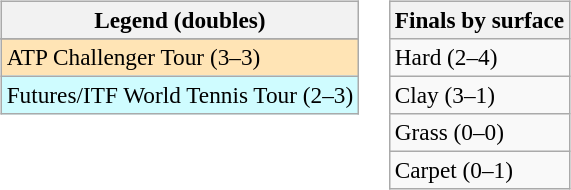<table>
<tr valign=top>
<td><br><table class=wikitable style=font-size:97%>
<tr>
<th>Legend (doubles)</th>
</tr>
<tr bgcolor=e5d1cb>
</tr>
<tr bgcolor=moccasin>
<td>ATP Challenger Tour (3–3)</td>
</tr>
<tr bgcolor=cffcff>
<td>Futures/ITF World Tennis Tour (2–3)</td>
</tr>
</table>
</td>
<td><br><table class=wikitable style=font-size:97%>
<tr>
<th>Finals by surface</th>
</tr>
<tr>
<td>Hard (2–4)</td>
</tr>
<tr>
<td>Clay (3–1)</td>
</tr>
<tr>
<td>Grass (0–0)</td>
</tr>
<tr>
<td>Carpet (0–1)</td>
</tr>
</table>
</td>
</tr>
</table>
